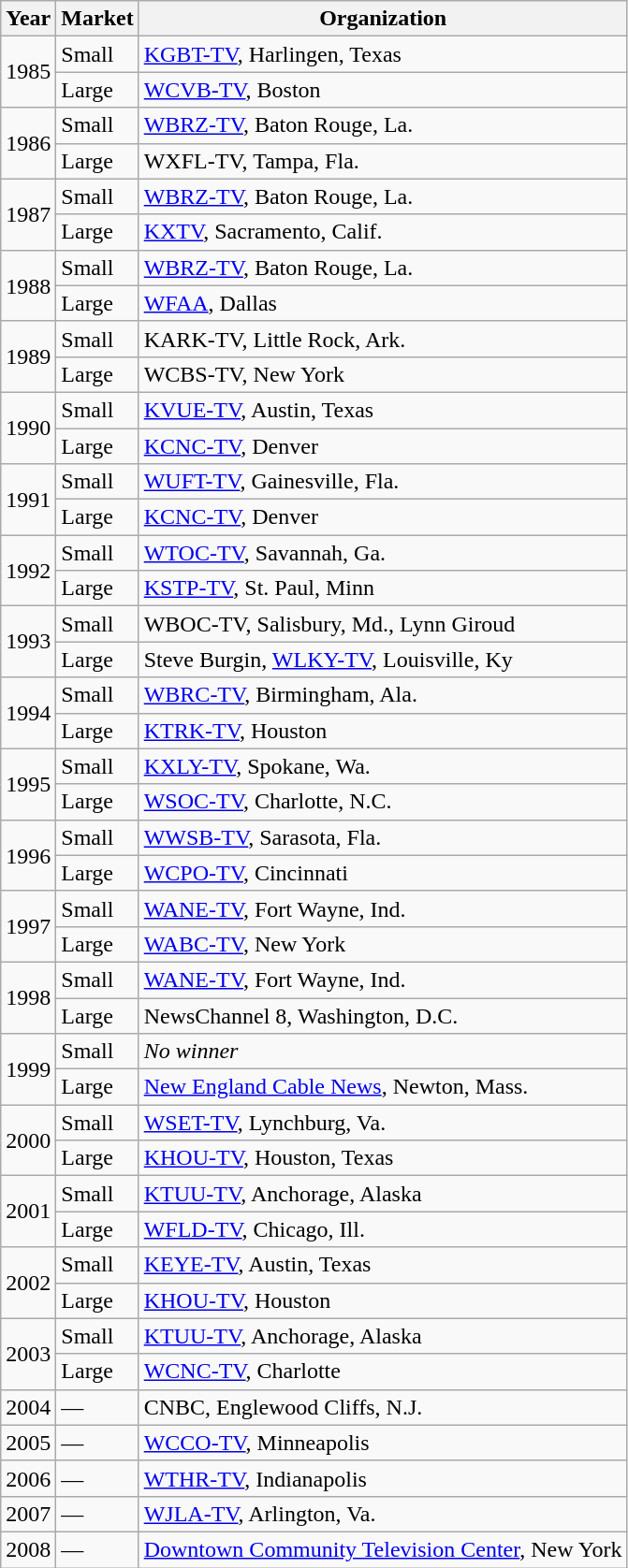<table class="wikitable sortable">
<tr>
<th>Year</th>
<th>Market</th>
<th>Organization</th>
</tr>
<tr>
<td rowspan = 2>1985</td>
<td>Small</td>
<td><a href='#'>KGBT-TV</a>, Harlingen, Texas</td>
</tr>
<tr>
<td>Large</td>
<td><a href='#'>WCVB-TV</a>, Boston</td>
</tr>
<tr>
<td rowspan=2>1986</td>
<td>Small</td>
<td><a href='#'>WBRZ-TV</a>, Baton Rouge, La.</td>
</tr>
<tr>
<td>Large</td>
<td>WXFL-TV, Tampa, Fla.</td>
</tr>
<tr>
<td rowspan=2>1987</td>
<td>Small</td>
<td><a href='#'>WBRZ-TV</a>, Baton Rouge, La.</td>
</tr>
<tr>
<td>Large</td>
<td><a href='#'>KXTV</a>, Sacramento, Calif.</td>
</tr>
<tr>
<td rowspan=2>1988</td>
<td>Small</td>
<td><a href='#'>WBRZ-TV</a>, Baton Rouge, La.</td>
</tr>
<tr>
<td>Large</td>
<td><a href='#'>WFAA</a>, Dallas</td>
</tr>
<tr>
<td rowspan=2>1989</td>
<td>Small</td>
<td>KARK-TV, Little Rock, Ark.</td>
</tr>
<tr>
<td>Large</td>
<td>WCBS-TV, New York</td>
</tr>
<tr>
<td rowspan=2>1990</td>
<td>Small</td>
<td><a href='#'>KVUE-TV</a>, Austin, Texas</td>
</tr>
<tr>
<td>Large</td>
<td><a href='#'>KCNC-TV</a>, Denver</td>
</tr>
<tr>
<td rowspan=2>1991</td>
<td>Small</td>
<td><a href='#'>WUFT-TV</a>, Gainesville, Fla.</td>
</tr>
<tr>
<td>Large</td>
<td><a href='#'>KCNC-TV</a>, Denver</td>
</tr>
<tr>
<td rowspan=2>1992</td>
<td>Small</td>
<td><a href='#'>WTOC-TV</a>, Savannah, Ga.</td>
</tr>
<tr>
<td>Large</td>
<td><a href='#'>KSTP-TV</a>, St. Paul, Minn</td>
</tr>
<tr>
<td rowspan=2>1993</td>
<td>Small</td>
<td>WBOC-TV, Salisbury, Md., Lynn Giroud</td>
</tr>
<tr>
<td>Large</td>
<td>Steve Burgin, <a href='#'>WLKY-TV</a>, Louisville, Ky</td>
</tr>
<tr>
<td rowspan=2>1994</td>
<td>Small</td>
<td><a href='#'>WBRC-TV</a>, Birmingham, Ala.</td>
</tr>
<tr>
<td>Large</td>
<td><a href='#'>KTRK-TV</a>, Houston</td>
</tr>
<tr>
<td rowspan=2>1995</td>
<td>Small</td>
<td><a href='#'>KXLY-TV</a>, Spokane, Wa.</td>
</tr>
<tr>
<td>Large</td>
<td><a href='#'>WSOC-TV</a>, Charlotte, N.C.</td>
</tr>
<tr>
<td rowspan=2>1996</td>
<td>Small</td>
<td><a href='#'>WWSB-TV</a>, Sarasota, Fla.</td>
</tr>
<tr>
<td>Large</td>
<td><a href='#'>WCPO-TV</a>, Cincinnati</td>
</tr>
<tr>
<td rowspan=2>1997</td>
<td>Small</td>
<td><a href='#'>WANE-TV</a>, Fort Wayne, Ind.</td>
</tr>
<tr>
<td>Large</td>
<td><a href='#'>WABC-TV</a>, New York</td>
</tr>
<tr>
<td rowspan=2>1998</td>
<td>Small</td>
<td><a href='#'>WANE-TV</a>, Fort Wayne, Ind.</td>
</tr>
<tr>
<td>Large</td>
<td>NewsChannel 8, Washington, D.C.</td>
</tr>
<tr>
<td rowspan=2>1999</td>
<td>Small</td>
<td><em>No winner</em></td>
</tr>
<tr>
<td>Large</td>
<td><a href='#'>New England Cable News</a>, Newton, Mass.</td>
</tr>
<tr>
<td rowspan=2>2000</td>
<td>Small</td>
<td><a href='#'>WSET-TV</a>, Lynchburg, Va.</td>
</tr>
<tr>
<td>Large</td>
<td><a href='#'>KHOU-TV</a>, Houston, Texas</td>
</tr>
<tr>
<td rowspan=2>2001</td>
<td>Small</td>
<td><a href='#'>KTUU-TV</a>, Anchorage, Alaska</td>
</tr>
<tr>
<td>Large</td>
<td><a href='#'>WFLD-TV</a>, Chicago, Ill.</td>
</tr>
<tr>
<td rowspan=2>2002</td>
<td>Small</td>
<td><a href='#'>KEYE-TV</a>, Austin, Texas</td>
</tr>
<tr>
<td>Large</td>
<td><a href='#'>KHOU-TV</a>, Houston</td>
</tr>
<tr>
<td rowspan=2>2003</td>
<td>Small</td>
<td><a href='#'>KTUU-TV</a>, Anchorage, Alaska</td>
</tr>
<tr>
<td>Large</td>
<td><a href='#'>WCNC-TV</a>, Charlotte</td>
</tr>
<tr>
<td>2004</td>
<td>—</td>
<td>CNBC, Englewood Cliffs, N.J.</td>
</tr>
<tr>
<td>2005</td>
<td>—</td>
<td><a href='#'>WCCO-TV</a>, Minneapolis</td>
</tr>
<tr>
<td>2006</td>
<td>—</td>
<td><a href='#'>WTHR-TV</a>, Indianapolis</td>
</tr>
<tr>
<td>2007</td>
<td>—</td>
<td><a href='#'>WJLA-TV</a>, Arlington, Va.</td>
</tr>
<tr>
<td>2008</td>
<td>—</td>
<td><a href='#'>Downtown Community Television Center</a>, New York</td>
</tr>
</table>
